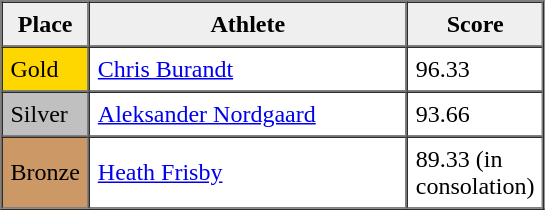<table border=1 cellpadding=5 cellspacing=0>
<tr>
<th style="background:#efefef;" width="20">Place</th>
<th style="background:#efefef;" width="200">Athlete</th>
<th style="background:#efefef;" width="20">Score</th>
</tr>
<tr align=left>
<td style="background:gold;">Gold</td>
<td><a href='#'>Chris Burandt</a></td>
<td>96.33</td>
</tr>
<tr align=left>
<td style="background:silver;">Silver</td>
<td><a href='#'>Aleksander Nordgaard</a></td>
<td>93.66</td>
</tr>
<tr align=left>
<td style="background:#CC9966;">Bronze</td>
<td><a href='#'>Heath Frisby</a></td>
<td>89.33 (in consolation)</td>
</tr>
</table>
